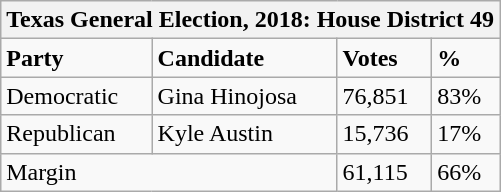<table class="wikitable">
<tr>
<th colspan="4">Texas General Election, 2018: House District 49</th>
</tr>
<tr>
<td><strong>Party</strong></td>
<td><strong>Candidate</strong></td>
<td><strong>Votes</strong></td>
<td><strong>%</strong></td>
</tr>
<tr>
<td>Democratic</td>
<td>Gina Hinojosa</td>
<td>76,851</td>
<td>83%</td>
</tr>
<tr>
<td>Republican</td>
<td>Kyle Austin</td>
<td>15,736</td>
<td>17%</td>
</tr>
<tr>
<td colspan="2">Margin</td>
<td>61,115</td>
<td>66%</td>
</tr>
</table>
